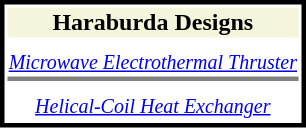<table style="border-spacing: 2px; border: 3px solid black; background: #FFFFFF;" align=right>
<tr>
<td colspan="2" style="text-align: center; background: #F5F5DC;"><strong>Haraburda Designs</strong></td>
</tr>
<tr>
<td></td>
<td></td>
</tr>
<tr>
<td colspan="2" align="center" style="border-bottom: 3px solid grey;"><small> <em><a href='#'>Microwave Electrothermal Thruster</a></em></small></td>
</tr>
<tr>
<td colspan="2" align="center"></td>
</tr>
<tr>
<td colspan="2" align="center"><small><em><a href='#'>Helical-Coil Heat Exchanger</a></em></small></td>
</tr>
</table>
